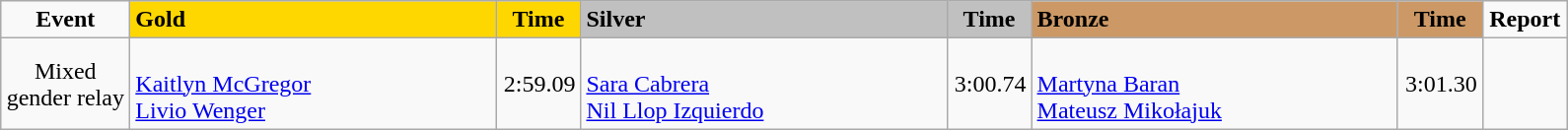<table class="wikitable">
<tr>
<td width="80" align="center"><strong>Event</strong></td>
<td width="240" bgcolor="gold"><strong>Gold</strong></td>
<td width="50" bgcolor="gold" align="center"><strong>Time</strong></td>
<td width="240" bgcolor="silver"><strong>Silver</strong></td>
<td width="50" bgcolor="silver" align="center"><strong>Time</strong></td>
<td width="240" bgcolor="#CC9966"><strong>Bronze</strong></td>
<td width="50" bgcolor="#CC9966" align="center"><strong>Time</strong></td>
<td width="50" align="center"><strong>Report</strong></td>
</tr>
<tr>
<td align="center">Mixed gender relay</td>
<td><br><a href='#'>Kaitlyn McGregor</a><br><a href='#'>Livio Wenger</a></td>
<td align="right">2:59.09</td>
<td><br><a href='#'>Sara Cabrera</a><br><a href='#'>Nil Llop Izquierdo</a></td>
<td align="right">3:00.74</td>
<td><br><a href='#'>Martyna Baran</a><br><a href='#'>Mateusz Mikołajuk</a></td>
<td align="right">3:01.30</td>
<td align="center"></td>
</tr>
</table>
